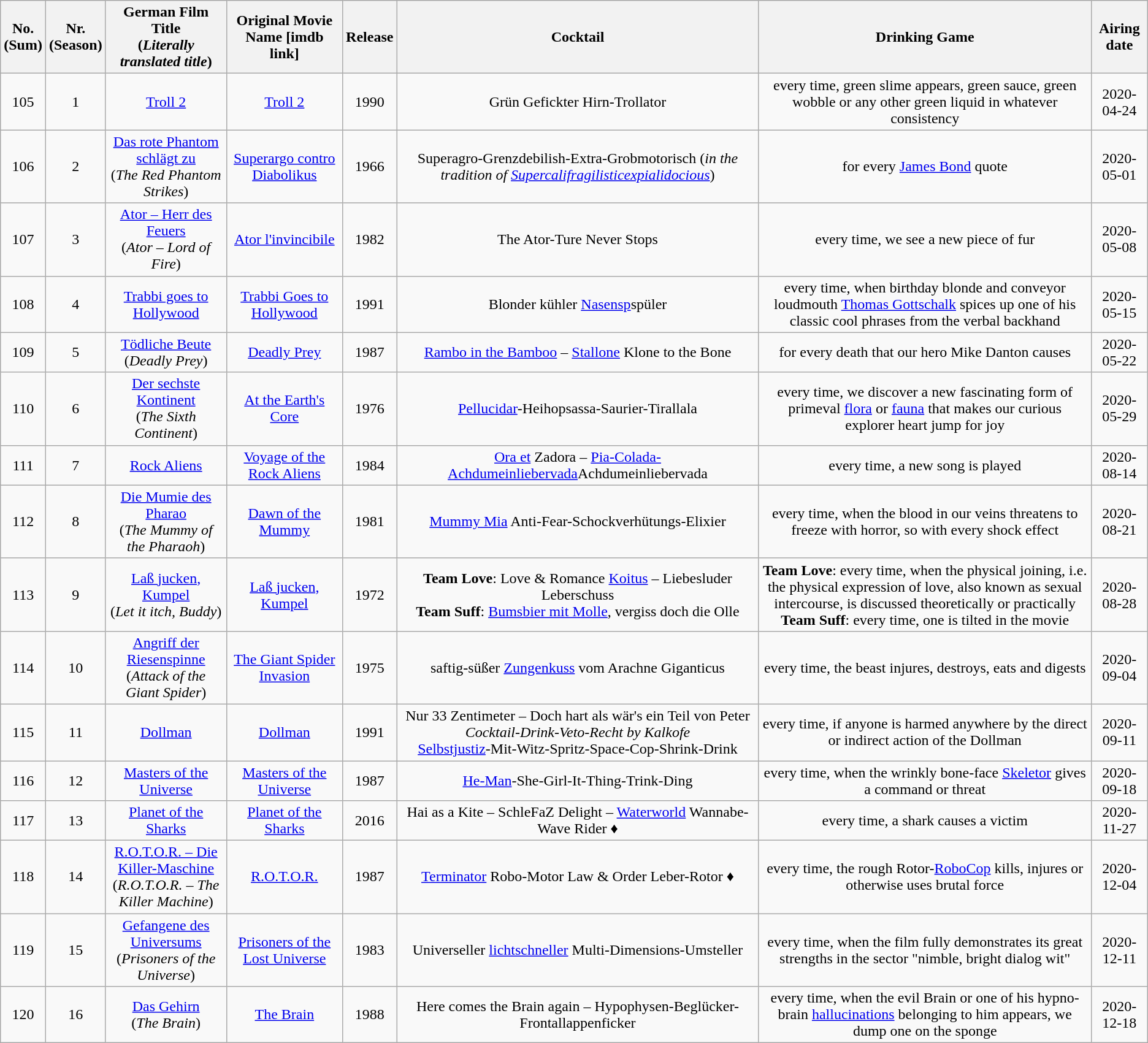<table class="wikitable sortable zebra" style="text-align:center;">
<tr>
<th>No.<br>(Sum)</th>
<th>Nr.<br>(Season)</th>
<th>German Film Title <br> (<em>Literally translated title</em>)</th>
<th>Original Movie Name [imdb link]</th>
<th>Release</th>
<th>Cocktail</th>
<th>Drinking Game</th>
<th>Airing date</th>
</tr>
<tr>
<td>105</td>
<td>1</td>
<td><a href='#'>Troll 2</a></td>
<td><a href='#'>Troll 2</a></td>
<td>1990</td>
<td>Grün Gefickter Hirn-Trollator</td>
<td>every time, green slime appears, green sauce, green wobble or any other green liquid in whatever consistency</td>
<td>2020-04-24</td>
</tr>
<tr>
<td>106</td>
<td>2</td>
<td><a href='#'>Das rote Phantom schlägt zu</a><br>(<em>The Red Phantom Strikes</em>)</td>
<td><a href='#'>Superargo contro Diabolikus</a></td>
<td>1966</td>
<td>Superagro-Grenzdebilish-Extra-Grobmotorisch (<em>in the tradition of <a href='#'>Supercalifragilisticexpialidocious</a></em>)</td>
<td>for every <a href='#'>James Bond</a> quote</td>
<td>2020-05-01</td>
</tr>
<tr>
<td>107</td>
<td>3</td>
<td><a href='#'>Ator – Herr des Feuers</a><br>(<em>Ator – Lord of Fire</em>)</td>
<td><a href='#'>Ator l'invincibile</a></td>
<td>1982</td>
<td>The Ator-Tur­e Never Stops</td>
<td>every time, we see a new piece of fur</td>
<td>2020-05-08</td>
</tr>
<tr>
<td>108</td>
<td>4</td>
<td><a href='#'>Trabbi goes to Hollywood</a></td>
<td><a href='#'>Trabbi Goes to Hollywood</a></td>
<td>1991</td>
<td>Blonder kühler <a href='#'>Nasensp</a>spüler</td>
<td>every time, when birthday blonde and conveyor loudmouth <a href='#'>Thomas Gottschalk</a> spices up one of his classic cool phrases from the verbal backhand</td>
<td>2020-05-15</td>
</tr>
<tr>
<td>109</td>
<td>5</td>
<td><a href='#'>Tödliche Beute</a><br>(<em>Deadly Prey</em>)</td>
<td><a href='#'>Deadly Prey</a></td>
<td>1987</td>
<td><a href='#'>Rambo in the Bamboo</a> – <a href='#'>Stallone</a> Klone to the Bone</td>
<td>for every death that our hero Mike Danton causes</td>
<td>2020-05-22</td>
</tr>
<tr>
<td>110</td>
<td>6</td>
<td><a href='#'>Der sechste Kontinent</a><br>(<em>The Sixth Continent</em>)</td>
<td><a href='#'>At the Earth's Core</a></td>
<td>1976</td>
<td><a href='#'>Pellucidar</a>-Heihopsassa-Saurier-Tirallala</td>
<td>every time, we discover a new fascinating form of primeval <a href='#'>flora</a> or <a href='#'>fauna</a> that makes our curious explorer heart jump for joy</td>
<td>2020-05-29</td>
</tr>
<tr>
<td>111</td>
<td>7</td>
<td><a href='#'>Rock Aliens</a></td>
<td><a href='#'>Voyage of the Rock Aliens</a></td>
<td>1984</td>
<td><a href='#'>Ora et</a> Zadora – <a href='#'>Pia-Colada-Achdumeinliebervada</a>Achdumeinliebervada</td>
<td>every time, a new song is played</td>
<td>2020-08-14</td>
</tr>
<tr>
<td>112</td>
<td>8</td>
<td><a href='#'>Die Mumie des Pharao</a><br>(<em>The Mummy of the Pharaoh</em>)</td>
<td><a href='#'>Dawn of the Mummy</a></td>
<td>1981</td>
<td><a href='#'>Mummy Mia</a> Anti-Fear-Schockverhütungs-Elixier</td>
<td>every time, when the blood in our veins threatens to freeze with horror, so with every shock effect</td>
<td>2020-08-21</td>
</tr>
<tr>
<td>113</td>
<td>9</td>
<td><a href='#'>Laß jucken, Kumpel</a><br>(<em>Let it itch, Buddy</em>)</td>
<td><a href='#'>Laß jucken, Kumpel</a> </td>
<td>1972</td>
<td><strong>Team Love</strong>: Love & Romance <a href='#'>Koitus</a> – Liebesluder Leberschuss<br> <strong>Team Suff</strong>: <a href='#'>Bumsbier mit Molle</a>, vergiss doch die Olle</td>
<td><strong>Team Love</strong>: every time, when the physical joining, i.e. the physical expression of love, also known as sexual intercourse, is discussed theoretically or practically<br> <strong>Team Suff</strong>: every time, one is tilted in the movie</td>
<td>2020-08-28</td>
</tr>
<tr>
<td>114</td>
<td>10</td>
<td><a href='#'>Angriff der Riesenspinne</a><br>(<em>Attack of the Giant Spider</em>)</td>
<td><a href='#'>The Giant Spider Invasion</a></td>
<td>1975</td>
<td>saftig-süßer <a href='#'>Zungenkuss</a> vom Arachne Giganticus</td>
<td>every time, the beast injures, destroys, eats and digests</td>
<td>2020-09-04</td>
</tr>
<tr>
<td>115</td>
<td>11</td>
<td><a href='#'>Dollman</a></td>
<td><a href='#'>Dollman</a></td>
<td>1991</td>
<td>Nur 33 Zentimeter – Doch hart als wär's ein Teil von Peter<br> <em>Cocktail-Drink-Veto-Recht by Kalkofe</em><br><a href='#'>Selbstjustiz</a>-Mit-Witz-Spritz-Space-Cop-Shrink-Drink</td>
<td>every time, if anyone is harmed anywhere by the direct or indirect action of the Dollman</td>
<td>2020-09-11</td>
</tr>
<tr>
<td>116</td>
<td>12</td>
<td><a href='#'>Masters of the Universe</a></td>
<td><a href='#'>Masters of the Universe</a></td>
<td>1987</td>
<td><a href='#'>He-Man</a>-She-Girl-It-Thing-Trink-Ding</td>
<td>every time, when the wrinkly bone-face <a href='#'>Skeletor</a> gives a command or threat</td>
<td>2020-09-18</td>
</tr>
<tr>
<td>117</td>
<td>13</td>
<td><a href='#'>Planet of the Sharks</a></td>
<td><a href='#'>Planet of the Sharks</a> </td>
<td>2016</td>
<td>Hai as a Kite – SchleFaZ Delight – <a href='#'>Waterworld</a> Wannabe-Wave Rider ♦</td>
<td>every time, a shark causes a victim</td>
<td>2020-11-27</td>
</tr>
<tr>
<td>118</td>
<td>14</td>
<td><a href='#'>R.O.T.O.R. – Die Killer-Maschine</a><br>(<em>R.O.T.O.R. – The Killer Machine</em>)</td>
<td><a href='#'>R.O.T.O.R.</a></td>
<td>1987</td>
<td><a href='#'>Terminator</a> Robo-Motor Law & Order Leber-Rotor ♦</td>
<td>every time, the rough Rotor-<a href='#'>RoboCop</a> kills, injures or otherwise uses brutal force</td>
<td>2020-12-04</td>
</tr>
<tr>
<td>119</td>
<td>15</td>
<td><a href='#'>Gefangene des Universums</a><br>(<em>Prisoners of the Universe</em>)</td>
<td><a href='#'>Prisoners of the Lost Universe</a></td>
<td>1983</td>
<td>Universeller <a href='#'>lichtschneller</a> Multi-Dimensions-Umsteller</td>
<td>every time, when the film fully demonstrates its great strengths in the sector "nimble, bright dialog wit"</td>
<td>2020-12-11</td>
</tr>
<tr>
<td>120</td>
<td>16</td>
<td><a href='#'>Das Gehirn</a><br>(<em>The Brain</em>)</td>
<td><a href='#'>The Brain</a></td>
<td>1988</td>
<td>Here comes the Brain again – Hypophysen-Beglücker-Frontallappenficker</td>
<td>every time, when the evil Brain or one of his hypno-brain <a href='#'>hallucinations</a> belonging to him appears, we dump one on the sponge</td>
<td>2020-12-18</td>
</tr>
</table>
